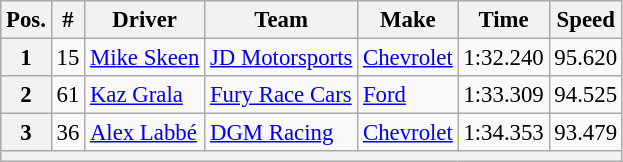<table class="wikitable" style="font-size:95%">
<tr>
<th>Pos.</th>
<th>#</th>
<th>Driver</th>
<th>Team</th>
<th>Make</th>
<th>Time</th>
<th>Speed</th>
</tr>
<tr>
<th>1</th>
<td>15</td>
<td><a href='#'>Mike Skeen</a></td>
<td><a href='#'>JD Motorsports</a></td>
<td><a href='#'>Chevrolet</a></td>
<td>1:32.240</td>
<td>95.620</td>
</tr>
<tr>
<th>2</th>
<td>61</td>
<td><a href='#'>Kaz Grala</a></td>
<td><a href='#'>Fury Race Cars</a></td>
<td><a href='#'>Ford</a></td>
<td>1:33.309</td>
<td>94.525</td>
</tr>
<tr>
<th>3</th>
<td>36</td>
<td><a href='#'>Alex Labbé</a></td>
<td><a href='#'>DGM Racing</a></td>
<td><a href='#'>Chevrolet</a></td>
<td>1:34.353</td>
<td>93.479</td>
</tr>
<tr>
<th colspan="7"></th>
</tr>
</table>
